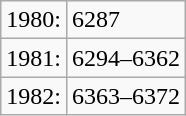<table class="wikitable">
<tr>
<td>1980:</td>
<td>6287</td>
</tr>
<tr>
<td>1981:</td>
<td>6294–6362</td>
</tr>
<tr>
<td>1982:</td>
<td>6363–6372</td>
</tr>
</table>
